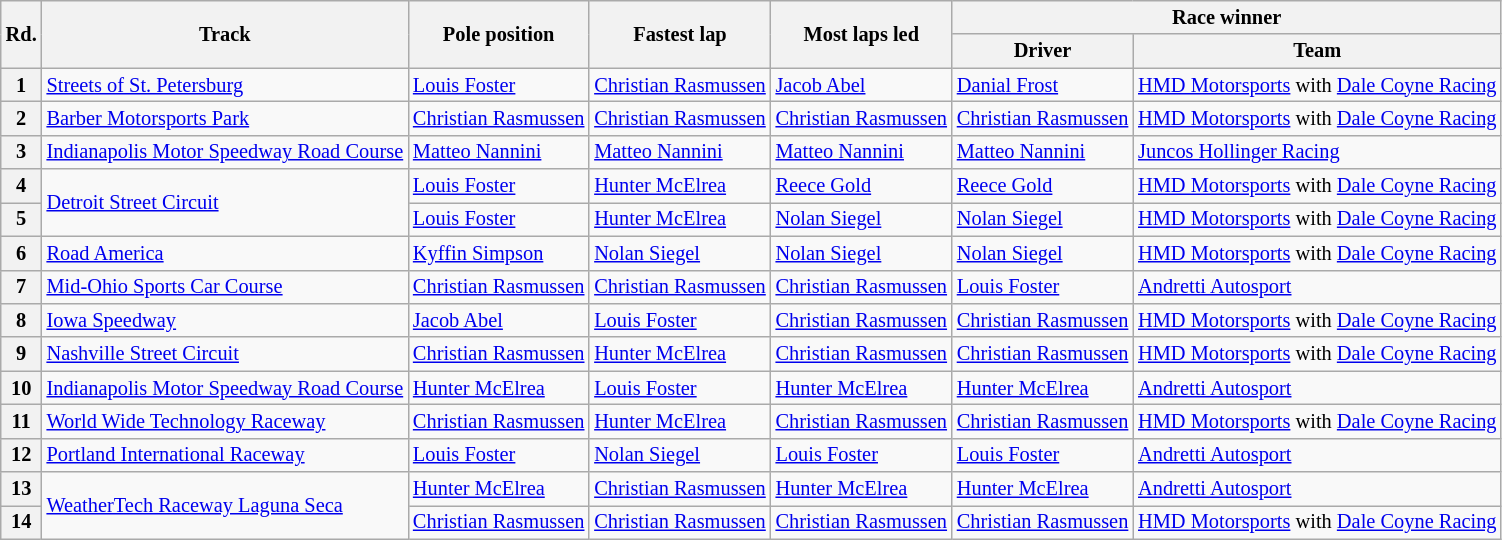<table class="wikitable" style="font-size: 85%">
<tr>
<th rowspan="2">Rd.</th>
<th rowspan="2">Track</th>
<th rowspan="2">Pole position</th>
<th rowspan="2">Fastest lap</th>
<th rowspan="2">Most laps led</th>
<th colspan="2">Race winner</th>
</tr>
<tr>
<th>Driver</th>
<th>Team</th>
</tr>
<tr>
<th>1</th>
<td> <a href='#'>Streets of St. Petersburg</a></td>
<td> <a href='#'>Louis Foster</a></td>
<td> <a href='#'>Christian Rasmussen</a></td>
<td> <a href='#'>Jacob Abel</a></td>
<td> <a href='#'>Danial Frost</a></td>
<td><a href='#'>HMD Motorsports</a> with <a href='#'>Dale Coyne Racing</a></td>
</tr>
<tr>
<th>2</th>
<td> <a href='#'>Barber Motorsports Park</a></td>
<td nowrap> <a href='#'>Christian Rasmussen</a></td>
<td nowrap> <a href='#'>Christian Rasmussen</a></td>
<td nowrap> <a href='#'>Christian Rasmussen</a></td>
<td nowrap> <a href='#'>Christian Rasmussen</a></td>
<td nowrap><a href='#'>HMD Motorsports</a> with <a href='#'>Dale Coyne Racing</a></td>
</tr>
<tr>
<th>3</th>
<td nowrap> <a href='#'>Indianapolis Motor Speedway Road Course</a></td>
<td> <a href='#'>Matteo Nannini</a></td>
<td> <a href='#'>Matteo Nannini</a></td>
<td> <a href='#'>Matteo Nannini</a></td>
<td> <a href='#'>Matteo Nannini</a></td>
<td><a href='#'>Juncos Hollinger Racing</a></td>
</tr>
<tr>
<th>4</th>
<td rowspan="2"> <a href='#'>Detroit Street Circuit</a></td>
<td> <a href='#'>Louis Foster</a></td>
<td> <a href='#'>Hunter McElrea</a></td>
<td> <a href='#'>Reece Gold</a></td>
<td> <a href='#'>Reece Gold</a></td>
<td><a href='#'>HMD Motorsports</a> with <a href='#'>Dale Coyne Racing</a></td>
</tr>
<tr>
<th>5</th>
<td> <a href='#'>Louis Foster</a></td>
<td> <a href='#'>Hunter McElrea</a></td>
<td> <a href='#'>Nolan Siegel</a></td>
<td> <a href='#'>Nolan Siegel</a></td>
<td><a href='#'>HMD Motorsports</a> with <a href='#'>Dale Coyne Racing</a></td>
</tr>
<tr>
<th>6</th>
<td> <a href='#'>Road America</a></td>
<td> <a href='#'>Kyffin Simpson</a></td>
<td> <a href='#'>Nolan Siegel</a></td>
<td> <a href='#'>Nolan Siegel</a></td>
<td> <a href='#'>Nolan Siegel</a></td>
<td><a href='#'>HMD Motorsports</a> with <a href='#'>Dale Coyne Racing</a></td>
</tr>
<tr>
<th>7</th>
<td> <a href='#'>Mid-Ohio Sports Car Course</a></td>
<td> <a href='#'>Christian Rasmussen</a></td>
<td> <a href='#'>Christian Rasmussen</a></td>
<td> <a href='#'>Christian Rasmussen</a></td>
<td> <a href='#'>Louis Foster</a></td>
<td><a href='#'>Andretti Autosport</a></td>
</tr>
<tr>
<th>8</th>
<td> <a href='#'>Iowa Speedway</a></td>
<td> <a href='#'>Jacob Abel</a></td>
<td> <a href='#'>Louis Foster</a></td>
<td> <a href='#'>Christian Rasmussen</a></td>
<td> <a href='#'>Christian Rasmussen</a></td>
<td><a href='#'>HMD Motorsports</a> with <a href='#'>Dale Coyne Racing</a></td>
</tr>
<tr>
<th>9</th>
<td> <a href='#'>Nashville Street Circuit</a></td>
<td nowrap> <a href='#'>Christian Rasmussen</a></td>
<td nowrap> <a href='#'>Hunter McElrea</a></td>
<td nowrap> <a href='#'>Christian Rasmussen</a></td>
<td nowrap> <a href='#'>Christian Rasmussen</a></td>
<td nowrap><a href='#'>HMD Motorsports</a> with <a href='#'>Dale Coyne Racing</a></td>
</tr>
<tr>
<th>10</th>
<td> <a href='#'>Indianapolis Motor Speedway Road Course</a></td>
<td> <a href='#'>Hunter McElrea</a></td>
<td> <a href='#'>Louis Foster</a></td>
<td> <a href='#'>Hunter McElrea</a></td>
<td> <a href='#'>Hunter McElrea</a></td>
<td><a href='#'>Andretti Autosport</a></td>
</tr>
<tr>
<th>11</th>
<td> <a href='#'>World Wide Technology Raceway</a></td>
<td> <a href='#'>Christian Rasmussen</a></td>
<td> <a href='#'>Hunter McElrea</a></td>
<td> <a href='#'>Christian Rasmussen</a></td>
<td nowrap> <a href='#'>Christian Rasmussen</a></td>
<td nowrap><a href='#'>HMD Motorsports</a> with <a href='#'>Dale Coyne Racing</a></td>
</tr>
<tr>
<th>12</th>
<td> <a href='#'>Portland International Raceway</a></td>
<td> <a href='#'>Louis Foster</a></td>
<td> <a href='#'>Nolan Siegel</a></td>
<td> <a href='#'>Louis Foster</a></td>
<td> <a href='#'>Louis Foster</a></td>
<td><a href='#'>Andretti Autosport</a></td>
</tr>
<tr>
<th>13</th>
<td rowspan="2"> <a href='#'>WeatherTech Raceway Laguna Seca</a></td>
<td> <a href='#'>Hunter McElrea</a></td>
<td> <a href='#'>Christian Rasmussen</a></td>
<td> <a href='#'>Hunter McElrea</a></td>
<td> <a href='#'>Hunter McElrea</a></td>
<td><a href='#'>Andretti Autosport</a></td>
</tr>
<tr>
<th>14</th>
<td> <a href='#'>Christian Rasmussen</a></td>
<td> <a href='#'>Christian Rasmussen</a></td>
<td> <a href='#'>Christian Rasmussen</a></td>
<td> <a href='#'>Christian Rasmussen</a></td>
<td><a href='#'>HMD Motorsports</a> with <a href='#'>Dale Coyne Racing</a></td>
</tr>
</table>
